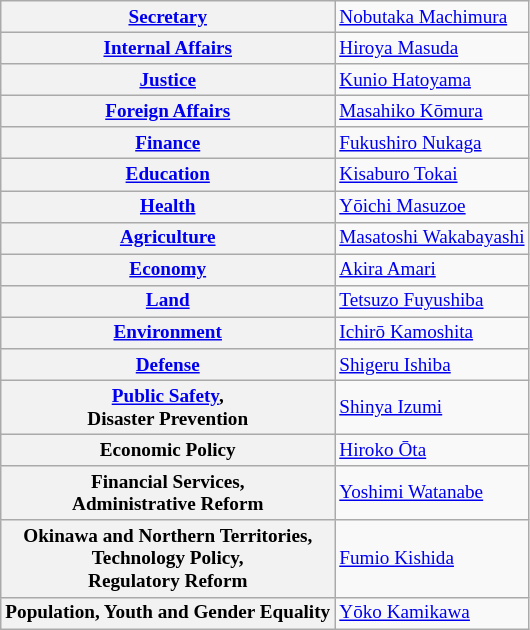<table class="wikitable" style="font-size: 80%;">
<tr>
<th><a href='#'>Secretary</a></th>
<td><a href='#'>Nobutaka Machimura</a></td>
</tr>
<tr>
<th><a href='#'>Internal Affairs</a></th>
<td><a href='#'>Hiroya Masuda</a></td>
</tr>
<tr>
<th><a href='#'>Justice</a></th>
<td><a href='#'>Kunio Hatoyama</a></td>
</tr>
<tr>
<th><a href='#'>Foreign Affairs</a></th>
<td><a href='#'>Masahiko Kōmura</a></td>
</tr>
<tr>
<th><a href='#'>Finance</a></th>
<td><a href='#'>Fukushiro Nukaga</a></td>
</tr>
<tr>
<th><a href='#'>Education</a></th>
<td><a href='#'>Kisaburo Tokai</a></td>
</tr>
<tr>
<th><a href='#'>Health</a></th>
<td><a href='#'>Yōichi Masuzoe</a></td>
</tr>
<tr>
<th><a href='#'>Agriculture</a></th>
<td><a href='#'>Masatoshi Wakabayashi</a></td>
</tr>
<tr>
<th><a href='#'>Economy</a></th>
<td><a href='#'>Akira Amari</a></td>
</tr>
<tr>
<th><a href='#'>Land</a></th>
<td><a href='#'>Tetsuzo Fuyushiba</a></td>
</tr>
<tr>
<th><a href='#'>Environment</a></th>
<td><a href='#'>Ichirō Kamoshita</a></td>
</tr>
<tr>
<th><a href='#'>Defense</a></th>
<td><a href='#'>Shigeru Ishiba</a></td>
</tr>
<tr>
<th><a href='#'>Public Safety</a>,<br>Disaster Prevention</th>
<td><a href='#'>Shinya Izumi</a></td>
</tr>
<tr>
<th>Economic Policy</th>
<td><a href='#'>Hiroko Ōta</a></td>
</tr>
<tr>
<th>Financial Services,<br> Administrative Reform</th>
<td><a href='#'>Yoshimi Watanabe</a></td>
</tr>
<tr>
<th>Okinawa and Northern Territories,<br>Technology Policy,<br>Regulatory Reform</th>
<td><a href='#'>Fumio Kishida</a></td>
</tr>
<tr>
<th>Population, Youth and Gender Equality</th>
<td><a href='#'>Yōko Kamikawa</a></td>
</tr>
</table>
